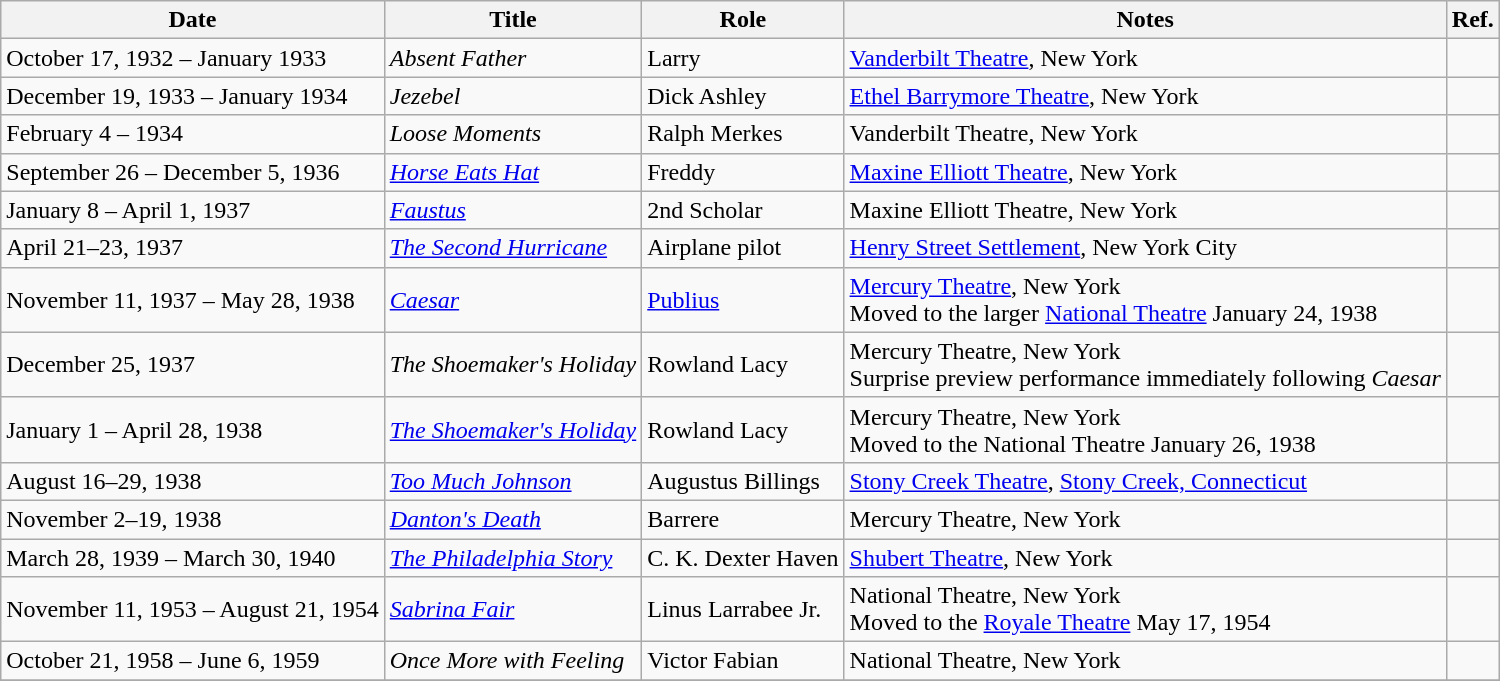<table class="wikitable">
<tr>
<th>Date</th>
<th>Title</th>
<th>Role</th>
<th>Notes</th>
<th>Ref.</th>
</tr>
<tr>
<td>October 17, 1932 – January 1933</td>
<td><em>Absent Father</em></td>
<td>Larry</td>
<td><a href='#'>Vanderbilt Theatre</a>, New York</td>
<td></td>
</tr>
<tr>
<td>December 19, 1933 – January 1934</td>
<td><em>Jezebel</em></td>
<td>Dick Ashley</td>
<td><a href='#'>Ethel Barrymore Theatre</a>, New York</td>
<td></td>
</tr>
<tr>
<td>February 4 – 1934</td>
<td><em>Loose Moments</em></td>
<td>Ralph Merkes</td>
<td>Vanderbilt Theatre, New York</td>
<td></td>
</tr>
<tr>
<td>September 26 – December 5, 1936</td>
<td><em><a href='#'>Horse Eats Hat</a></em></td>
<td>Freddy</td>
<td><a href='#'>Maxine Elliott Theatre</a>, New York</td>
<td></td>
</tr>
<tr>
<td>January 8 – April 1, 1937</td>
<td><em><a href='#'>Faustus</a></em></td>
<td>2nd Scholar</td>
<td>Maxine Elliott Theatre, New York</td>
<td></td>
</tr>
<tr>
<td>April 21–23, 1937</td>
<td><em><a href='#'>The Second Hurricane</a></em></td>
<td>Airplane pilot</td>
<td><a href='#'>Henry Street Settlement</a>, New York City</td>
<td></td>
</tr>
<tr>
<td>November 11, 1937 – May 28, 1938</td>
<td><em><a href='#'>Caesar</a></em></td>
<td><a href='#'>Publius</a></td>
<td><a href='#'>Mercury Theatre</a>, New York <br> Moved to the larger <a href='#'>National Theatre</a> January 24, 1938</td>
<td><br></td>
</tr>
<tr>
<td>December 25, 1937</td>
<td><em>The Shoemaker's Holiday</em></td>
<td>Rowland Lacy</td>
<td>Mercury Theatre, New York <br>Surprise preview performance immediately following <em>Caesar</em></td>
<td></td>
</tr>
<tr>
<td>January 1 – April 28, 1938</td>
<td><em><a href='#'>The Shoemaker's Holiday</a></em></td>
<td>Rowland Lacy</td>
<td>Mercury Theatre, New York<br>Moved to the National Theatre January 26, 1938</td>
<td></td>
</tr>
<tr>
<td>August 16–29, 1938</td>
<td><em><a href='#'>Too Much Johnson</a></em></td>
<td>Augustus Billings</td>
<td><a href='#'>Stony Creek Theatre</a>, <a href='#'>Stony Creek, Connecticut</a></td>
<td></td>
</tr>
<tr>
<td>November 2–19, 1938</td>
<td><em><a href='#'>Danton's Death</a></em></td>
<td>Barrere</td>
<td>Mercury Theatre, New York</td>
<td></td>
</tr>
<tr>
<td>March 28, 1939 – March 30, 1940</td>
<td><em><a href='#'>The Philadelphia Story</a></em></td>
<td>C. K. Dexter Haven</td>
<td><a href='#'>Shubert Theatre</a>, New York</td>
<td></td>
</tr>
<tr>
<td>November 11, 1953 – August 21, 1954</td>
<td><em><a href='#'>Sabrina Fair</a></em></td>
<td>Linus Larrabee Jr.</td>
<td>National Theatre, New York<br>Moved to the <a href='#'>Royale Theatre</a> May 17, 1954</td>
<td></td>
</tr>
<tr>
<td>October 21, 1958 – June 6, 1959</td>
<td><em>Once More with Feeling</em></td>
<td>Victor Fabian</td>
<td>National Theatre, New York</td>
<td></td>
</tr>
<tr>
</tr>
</table>
